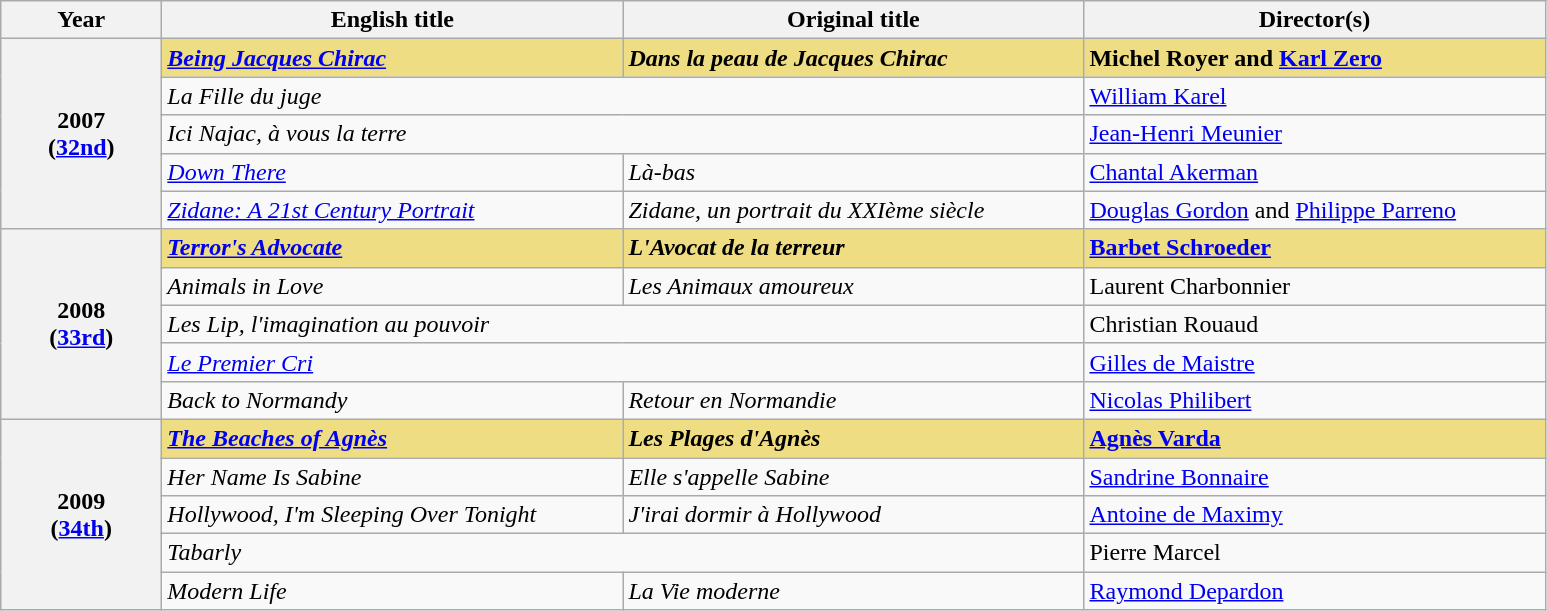<table class="wikitable">
<tr>
<th width="100">Year</th>
<th width="300">English title</th>
<th width="300">Original title</th>
<th width="300">Director(s)</th>
</tr>
<tr>
<th rowspan="5" style="text-align:center;">2007<br>(<a href='#'>32nd</a>)</th>
<td style="background:#eedd82;"><em><a href='#'><strong>Being Jacques Chirac</strong></a></em></td>
<td style="background:#eedd82;"><strong><em>Dans la peau de Jacques Chirac</em></strong></td>
<td style="background:#eedd82;"><strong>Michel Royer and <a href='#'>Karl Zero</a></strong></td>
</tr>
<tr>
<td colspan="2"><em>La Fille du juge</em></td>
<td><a href='#'>William Karel</a></td>
</tr>
<tr>
<td colspan="2"><em>Ici Najac, à vous la terre</em></td>
<td><a href='#'>Jean-Henri Meunier</a></td>
</tr>
<tr>
<td><em><a href='#'>Down There</a></em></td>
<td><em>Là-bas</em></td>
<td><a href='#'>Chantal Akerman</a></td>
</tr>
<tr>
<td><em><a href='#'>Zidane: A 21st Century Portrait</a></em></td>
<td><em>Zidane, un portrait du XXIème siècle</em></td>
<td><a href='#'>Douglas Gordon</a> and <a href='#'>Philippe Parreno</a></td>
</tr>
<tr>
<th rowspan="5" style="text-align:center;">2008<br>(<a href='#'>33rd</a>)</th>
<td style="background:#eedd82;"><em><a href='#'><strong>Terror's Advocate</strong></a></em></td>
<td style="background:#eedd82;"><strong><em>L'Avocat de la terreur</em></strong></td>
<td style="background:#eedd82;"><a href='#'><strong>Barbet Schroeder</strong></a></td>
</tr>
<tr>
<td><em>Animals in Love</em></td>
<td><em>Les Animaux amoureux</em></td>
<td>Laurent Charbonnier</td>
</tr>
<tr>
<td colspan="2"><em>Les Lip, l'imagination au pouvoir</em></td>
<td>Christian Rouaud</td>
</tr>
<tr>
<td colspan="2"><em><a href='#'>Le Premier Cri</a></em></td>
<td><a href='#'>Gilles de Maistre</a></td>
</tr>
<tr>
<td><em>Back to Normandy</em></td>
<td><em>Retour en Normandie</em></td>
<td><a href='#'>Nicolas Philibert</a></td>
</tr>
<tr>
<th rowspan="5" style="text-align:center;">2009<br>(<a href='#'>34th</a>)</th>
<td style="background:#eedd82;"><em><a href='#'><strong>The Beaches of Agnès</strong></a></em></td>
<td style="background:#eedd82;"><strong><em>Les Plages d'Agnès</em></strong></td>
<td style="background:#eedd82;"><a href='#'><strong>Agnès Varda</strong></a></td>
</tr>
<tr>
<td><em>Her Name Is Sabine</em></td>
<td><em>Elle s'appelle Sabine</em></td>
<td><a href='#'>Sandrine Bonnaire</a></td>
</tr>
<tr>
<td><em>Hollywood, I'm Sleeping Over Tonight</em></td>
<td><em>J'irai dormir à Hollywood</em></td>
<td><a href='#'>Antoine de Maximy</a></td>
</tr>
<tr>
<td colspan="2"><em>Tabarly</em></td>
<td>Pierre Marcel</td>
</tr>
<tr>
<td><em>Modern Life</em></td>
<td><em>La Vie moderne</em></td>
<td><a href='#'>Raymond Depardon</a></td>
</tr>
</table>
